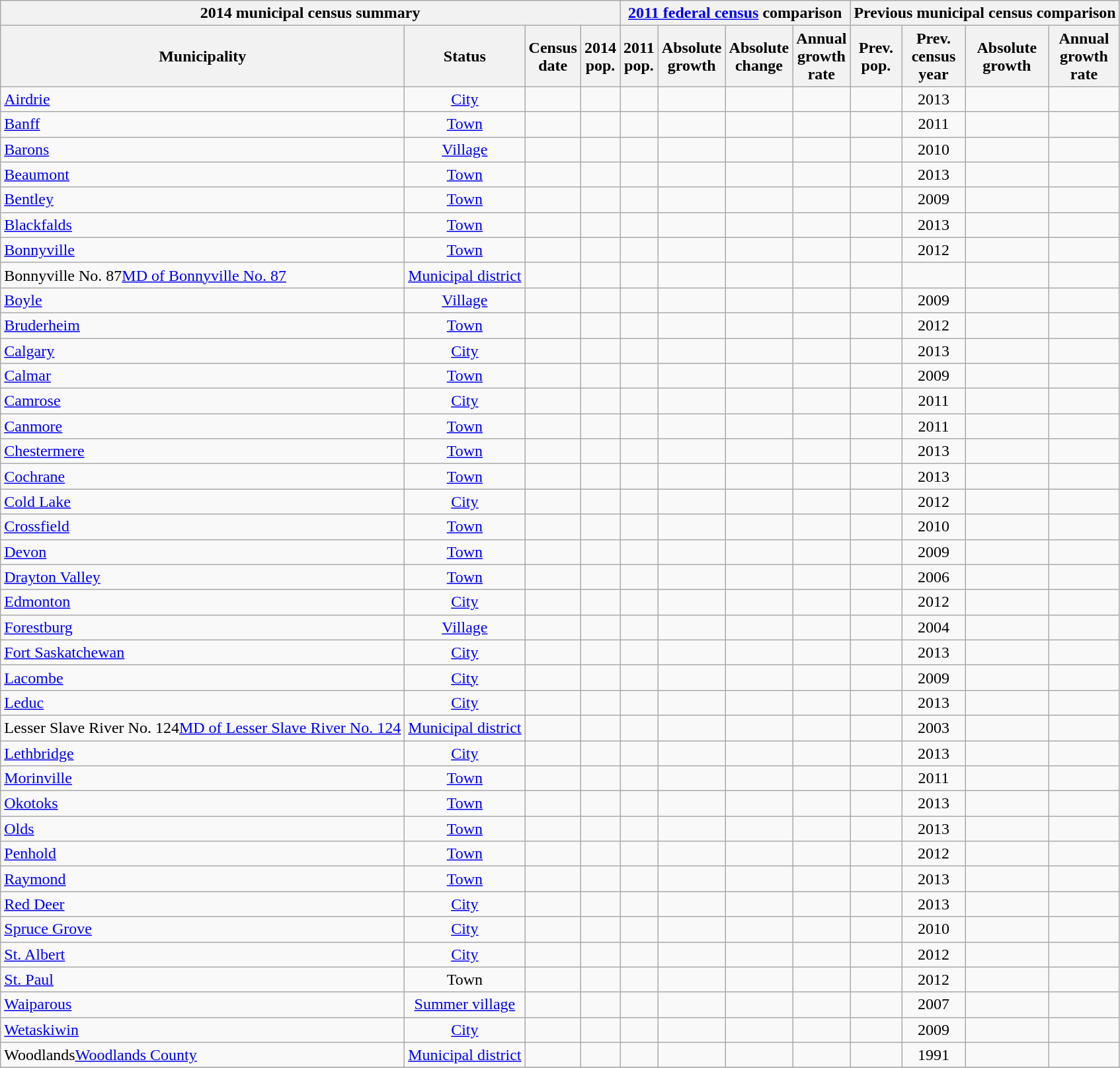<table class="wikitable sortable">
<tr>
<th colspan=4 class=unsortable>2014 municipal census summary</th>
<th colspan=4 class=unsortable><a href='#'>2011 federal census</a> comparison</th>
<th colspan=4 class=unsortable>Previous municipal census comparison</th>
</tr>
<tr>
<th>Municipality</th>
<th>Status</th>
<th>Census<br>date</th>
<th>2014<br>pop.</th>
<th>2011<br>pop.</th>
<th>Absolute<br>growth</th>
<th>Absolute<br>change</th>
<th>Annual<br>growth<br>rate</th>
<th>Prev.<br>pop.<br></th>
<th>Prev.<br>census<br>year<br></th>
<th>Absolute<br>growth</th>
<th>Annual<br>growth<br>rate</th>
</tr>
<tr>
<td scope=row><a href='#'>Airdrie</a></td>
<td align=center><a href='#'>City</a></td>
<td align=center></td>
<td align=center></td>
<td align=center></td>
<td align=center></td>
<td align=center></td>
<td align=center></td>
<td align=center></td>
<td align=center>2013</td>
<td align=center></td>
<td align=center></td>
</tr>
<tr>
<td scope=row><a href='#'>Banff</a></td>
<td align=center><a href='#'>Town</a></td>
<td align=center></td>
<td align=center></td>
<td align=center></td>
<td align=center></td>
<td align=center></td>
<td align=center></td>
<td align=center></td>
<td align=center>2011</td>
<td align=center></td>
<td align=center></td>
</tr>
<tr>
<td scope=row><a href='#'>Barons</a></td>
<td align=center><a href='#'>Village</a></td>
<td align=center></td>
<td align=center></td>
<td align=center></td>
<td align=center></td>
<td align=center></td>
<td align=center></td>
<td align=center></td>
<td align=center>2010</td>
<td align=center></td>
<td align=center></td>
</tr>
<tr>
<td scope=row><a href='#'>Beaumont</a></td>
<td align=center><a href='#'>Town</a></td>
<td align=center></td>
<td align=center></td>
<td align=center></td>
<td align=center></td>
<td align=center></td>
<td align=center></td>
<td align=center></td>
<td align=center>2013</td>
<td align=center></td>
<td align=center></td>
</tr>
<tr>
<td scope=row><a href='#'>Bentley</a></td>
<td align=center><a href='#'>Town</a></td>
<td align=center></td>
<td align=center></td>
<td align=center></td>
<td align=center></td>
<td align=center></td>
<td align=center></td>
<td align=center></td>
<td align=center>2009</td>
<td align=center></td>
<td align=center></td>
</tr>
<tr>
<td scope=row><a href='#'>Blackfalds</a></td>
<td align=center><a href='#'>Town</a></td>
<td align=center></td>
<td align=center></td>
<td align=center></td>
<td align=center></td>
<td align=center></td>
<td align=center></td>
<td align=center></td>
<td align=center>2013</td>
<td align=center></td>
<td align=center></td>
</tr>
<tr>
<td scope=row><a href='#'>Bonnyville</a></td>
<td align=center><a href='#'>Town</a></td>
<td align=center></td>
<td align=center></td>
<td align=center></td>
<td align=center></td>
<td align=center></td>
<td align=center></td>
<td align=center></td>
<td align=center>2012</td>
<td align=center></td>
<td align=center></td>
</tr>
<tr>
<td scope=row><span>Bonnyville No. 87</span><a href='#'>MD of Bonnyville No. 87</a></td>
<td align=center><a href='#'>Municipal district</a></td>
<td align=center></td>
<td align=center></td>
<td align=center></td>
<td align=center></td>
<td align=center></td>
<td align=center></td>
<td align=center></td>
<td align=center></td>
<td align=center></td>
<td align=center></td>
</tr>
<tr>
<td scope=row><a href='#'>Boyle</a></td>
<td align=center><a href='#'>Village</a></td>
<td align=center></td>
<td align=center></td>
<td align=center></td>
<td align=center></td>
<td align=center></td>
<td align=center></td>
<td align=center></td>
<td align=center>2009</td>
<td align=center></td>
<td align=center></td>
</tr>
<tr>
<td scope=row><a href='#'>Bruderheim</a></td>
<td align=center><a href='#'>Town</a></td>
<td align=center></td>
<td align=center></td>
<td align=center></td>
<td align=center></td>
<td align=center></td>
<td align=center></td>
<td align=center></td>
<td align=center>2012</td>
<td align=center></td>
<td align=center></td>
</tr>
<tr>
<td scope=row><a href='#'>Calgary</a></td>
<td align=center><a href='#'>City</a></td>
<td align=center></td>
<td align=center></td>
<td align=center></td>
<td align=center></td>
<td align=center></td>
<td align=center></td>
<td align=center></td>
<td align=center>2013</td>
<td align=center></td>
<td align=center></td>
</tr>
<tr>
<td scope=row><a href='#'>Calmar</a></td>
<td align=center><a href='#'>Town</a></td>
<td align=center></td>
<td align=center></td>
<td align=center></td>
<td align=center></td>
<td align=center></td>
<td align=center></td>
<td align=center></td>
<td align=center>2009</td>
<td align=center></td>
<td align=center></td>
</tr>
<tr>
<td scope=row><a href='#'>Camrose</a></td>
<td align=center><a href='#'>City</a></td>
<td align=center></td>
<td align=center></td>
<td align=center></td>
<td align=center></td>
<td align=center></td>
<td align=center></td>
<td align=center></td>
<td align=center>2011</td>
<td align=center></td>
<td align=center></td>
</tr>
<tr>
<td scope=row><a href='#'>Canmore</a></td>
<td align=center><a href='#'>Town</a></td>
<td align=center></td>
<td align=center></td>
<td align=center></td>
<td align=center></td>
<td align=center></td>
<td align=center></td>
<td align=center></td>
<td align=center>2011</td>
<td align=center></td>
<td align=center></td>
</tr>
<tr>
<td scope=row><a href='#'>Chestermere</a></td>
<td align=center><a href='#'>Town</a></td>
<td align=center></td>
<td align=center></td>
<td align=center></td>
<td align=center></td>
<td align=center></td>
<td align=center></td>
<td align=center></td>
<td align=center>2013</td>
<td align=center></td>
<td align=center></td>
</tr>
<tr>
<td scope=row><a href='#'>Cochrane</a></td>
<td align=center><a href='#'>Town</a></td>
<td align=center></td>
<td align=center></td>
<td align=center></td>
<td align=center></td>
<td align=center></td>
<td align=center></td>
<td align=center></td>
<td align=center>2013</td>
<td align=center></td>
<td align=center></td>
</tr>
<tr>
<td scope=row><a href='#'>Cold Lake</a></td>
<td align=center><a href='#'>City</a></td>
<td align=center></td>
<td align=center></td>
<td align=center></td>
<td align=center></td>
<td align=center></td>
<td align=center></td>
<td align=center></td>
<td align=center>2012</td>
<td align=center></td>
<td align=center></td>
</tr>
<tr>
<td scope=row><a href='#'>Crossfield</a></td>
<td align=center><a href='#'>Town</a></td>
<td align=center></td>
<td align=center></td>
<td align=center></td>
<td align=center></td>
<td align=center></td>
<td align=center></td>
<td align=center></td>
<td align=center>2010</td>
<td align=center></td>
<td align=center></td>
</tr>
<tr>
<td scope=row><a href='#'>Devon</a></td>
<td align=center><a href='#'>Town</a></td>
<td align=center></td>
<td align=center></td>
<td align=center></td>
<td align=center></td>
<td align=center></td>
<td align=center></td>
<td align=center></td>
<td align=center>2009</td>
<td align=center></td>
<td align=center></td>
</tr>
<tr>
<td scope=row><a href='#'>Drayton Valley</a></td>
<td align=center><a href='#'>Town</a></td>
<td align=center></td>
<td align=center></td>
<td align=center></td>
<td align=center></td>
<td align=center></td>
<td align=center></td>
<td align=center></td>
<td align=center>2006</td>
<td align=center></td>
<td align=center></td>
</tr>
<tr>
<td scope=row><a href='#'>Edmonton</a></td>
<td align=center><a href='#'>City</a></td>
<td align=center></td>
<td align=center></td>
<td align=center></td>
<td align=center></td>
<td align=center></td>
<td align=center></td>
<td align=center></td>
<td align=center>2012</td>
<td align=center></td>
<td align=center></td>
</tr>
<tr>
<td scope=row><a href='#'>Forestburg</a></td>
<td align=center><a href='#'>Village</a></td>
<td align=center></td>
<td align=center></td>
<td align=center></td>
<td align=center></td>
<td align=center></td>
<td align=center></td>
<td align=center></td>
<td align=center>2004</td>
<td align=center></td>
<td align=center></td>
</tr>
<tr>
<td scope=row><a href='#'>Fort Saskatchewan</a></td>
<td align=center><a href='#'>City</a></td>
<td align=center></td>
<td align=center></td>
<td align=center></td>
<td align=center></td>
<td align=center></td>
<td align=center></td>
<td align=center></td>
<td align=center>2013</td>
<td align=center></td>
<td align=center></td>
</tr>
<tr>
<td scope=row><a href='#'>Lacombe</a></td>
<td align=center><a href='#'>City</a></td>
<td align=center></td>
<td align=center></td>
<td align=center></td>
<td align=center></td>
<td align=center></td>
<td align=center></td>
<td align=center></td>
<td align=center>2009</td>
<td align=center></td>
<td align=center></td>
</tr>
<tr>
<td scope=row><a href='#'>Leduc</a></td>
<td align=center><a href='#'>City</a></td>
<td align=center></td>
<td align=center></td>
<td align=center></td>
<td align=center></td>
<td align=center></td>
<td align=center></td>
<td align=center></td>
<td align=center>2013</td>
<td align=center></td>
<td align=center></td>
</tr>
<tr>
<td scope=row><span>Lesser Slave River No. 124</span><a href='#'>MD of Lesser Slave River No. 124</a></td>
<td align=center><a href='#'>Municipal district</a></td>
<td align=center></td>
<td align=center></td>
<td align=center></td>
<td align=center></td>
<td align=center></td>
<td align=center></td>
<td align=center></td>
<td align=center>2003</td>
<td align=center></td>
<td align=center></td>
</tr>
<tr>
<td scope=row><a href='#'>Lethbridge</a></td>
<td align=center><a href='#'>City</a></td>
<td align=center></td>
<td align=center></td>
<td align=center></td>
<td align=center></td>
<td align=center></td>
<td align=center></td>
<td align=center></td>
<td align=center>2013</td>
<td align=center></td>
<td align=center></td>
</tr>
<tr>
<td scope=row><a href='#'>Morinville</a></td>
<td align=center><a href='#'>Town</a></td>
<td align=center></td>
<td align=center></td>
<td align=center></td>
<td align=center></td>
<td align=center></td>
<td align=center></td>
<td align=center></td>
<td align=center>2011</td>
<td align=center></td>
<td align=center></td>
</tr>
<tr>
<td scope=row><a href='#'>Okotoks</a></td>
<td align=center><a href='#'>Town</a></td>
<td align=center></td>
<td align=center></td>
<td align=center></td>
<td align=center></td>
<td align=center></td>
<td align=center></td>
<td align=center></td>
<td align=center>2013</td>
<td align=center></td>
<td align=center></td>
</tr>
<tr>
<td scope=row><a href='#'>Olds</a></td>
<td align=center><a href='#'>Town</a></td>
<td align=center></td>
<td align=center></td>
<td align=center></td>
<td align=center></td>
<td align=center></td>
<td align=center></td>
<td align=center></td>
<td align=center>2013</td>
<td align=center></td>
<td align=center></td>
</tr>
<tr>
<td scope=row><a href='#'>Penhold</a></td>
<td align=center><a href='#'>Town</a></td>
<td align=center></td>
<td align=center></td>
<td align=center></td>
<td align=center></td>
<td align=center></td>
<td align=center></td>
<td align=center></td>
<td align=center>2012</td>
<td align=center></td>
<td align=center></td>
</tr>
<tr>
<td scope=row><a href='#'>Raymond</a></td>
<td align=center><a href='#'>Town</a></td>
<td align=center></td>
<td align=center></td>
<td align=center></td>
<td align=center></td>
<td align=center></td>
<td align=center></td>
<td align=center></td>
<td align=center>2013</td>
<td align=center></td>
<td align=center></td>
</tr>
<tr>
<td scope=row><a href='#'>Red Deer</a></td>
<td align=center><a href='#'>City</a></td>
<td align=center></td>
<td align=center></td>
<td align=center></td>
<td align=center></td>
<td align=center></td>
<td align=center></td>
<td align=center></td>
<td align=center>2013</td>
<td align=center></td>
<td align=center></td>
</tr>
<tr>
<td scope=row><a href='#'>Spruce Grove</a></td>
<td align=center><a href='#'>City</a></td>
<td align=center></td>
<td align=center></td>
<td align=center></td>
<td align=center></td>
<td align=center></td>
<td align=center></td>
<td align=center></td>
<td align=center>2010</td>
<td align=center></td>
<td align=center></td>
</tr>
<tr>
<td scope=row><a href='#'>St. Albert</a></td>
<td align=center><a href='#'>City</a></td>
<td align=center></td>
<td align=center></td>
<td align=center></td>
<td align=center></td>
<td align=center></td>
<td align=center></td>
<td align=center></td>
<td align=center>2012</td>
<td align=center></td>
<td align=center></td>
</tr>
<tr>
<td scope=row><a href='#'>St. Paul</a></td>
<td align=center>Town</td>
<td align=center></td>
<td align=center></td>
<td align=center></td>
<td align=center></td>
<td align=center></td>
<td align=center></td>
<td align=center></td>
<td align=center>2012</td>
<td align=center></td>
<td align=center></td>
</tr>
<tr>
<td scope=row><a href='#'>Waiparous</a></td>
<td align=center><a href='#'>Summer village</a></td>
<td align=center></td>
<td align=center></td>
<td align=center></td>
<td align=center></td>
<td align=center></td>
<td align=center></td>
<td align=center></td>
<td align=center>2007</td>
<td align=center></td>
<td align=center></td>
</tr>
<tr>
<td scope=row><a href='#'>Wetaskiwin</a></td>
<td align=center><a href='#'>City</a></td>
<td align=center></td>
<td align=center></td>
<td align=center></td>
<td align=center></td>
<td align=center></td>
<td align=center></td>
<td align=center></td>
<td align=center>2009</td>
<td align=center></td>
<td align=center></td>
</tr>
<tr>
<td scope=row><span>Woodlands</span><a href='#'>Woodlands County</a></td>
<td align=center><a href='#'>Municipal district</a></td>
<td align=center></td>
<td align=center></td>
<td align=center></td>
<td align=center></td>
<td align=center></td>
<td align=center></td>
<td align=center></td>
<td align=center>1991</td>
<td align=center></td>
<td align=center></td>
</tr>
<tr>
</tr>
</table>
